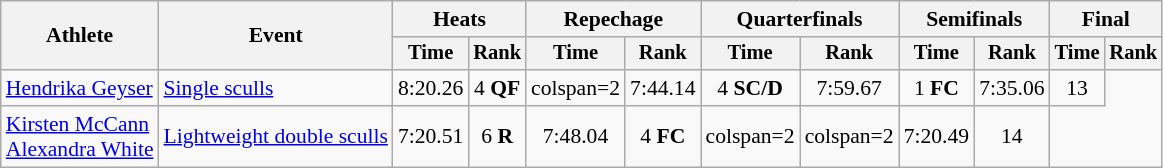<table class="wikitable" style="font-size:90%">
<tr>
<th rowspan="2">Athlete</th>
<th rowspan="2">Event</th>
<th colspan="2">Heats</th>
<th colspan="2">Repechage</th>
<th colspan="2">Quarterfinals</th>
<th colspan="2">Semifinals</th>
<th colspan="2">Final</th>
</tr>
<tr style="font-size:95%">
<th>Time</th>
<th>Rank</th>
<th>Time</th>
<th>Rank</th>
<th>Time</th>
<th>Rank</th>
<th>Time</th>
<th>Rank</th>
<th>Time</th>
<th>Rank</th>
</tr>
<tr align=center>
<td align=left><a href='#'>Hendrika Geyser</a></td>
<td align=left><a href='#'>Single sculls</a></td>
<td>8:20.26</td>
<td>4 <strong>QF</strong></td>
<td>colspan=2 </td>
<td>7:44.14</td>
<td>4 <strong>SC/D</strong></td>
<td>7:59.67</td>
<td>1 <strong>FC</strong></td>
<td>7:35.06</td>
<td>13</td>
</tr>
<tr align=center>
<td align=left><a href='#'>Kirsten McCann</a><br><a href='#'>Alexandra White</a></td>
<td align=left><a href='#'>Lightweight double sculls</a></td>
<td>7:20.51</td>
<td>6 <strong>R</strong></td>
<td>7:48.04</td>
<td>4 <strong>FC</strong></td>
<td>colspan=2 </td>
<td>colspan=2 </td>
<td>7:20.49</td>
<td>14</td>
</tr>
</table>
